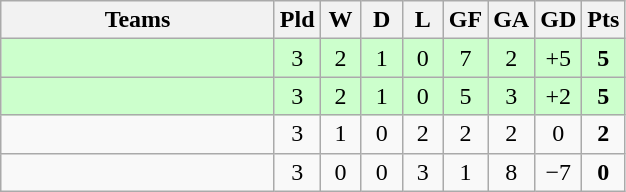<table class="wikitable" style="text-align:center">
<tr>
<th width="175">Teams</th>
<th width="20">Pld</th>
<th width="20">W</th>
<th width="20">D</th>
<th width="20">L</th>
<th width="20">GF</th>
<th width="20">GA</th>
<th width="20">GD</th>
<th width="20">Pts</th>
</tr>
<tr style="background:#ccffcc">
<td style="text-align:left"></td>
<td>3</td>
<td>2</td>
<td>1</td>
<td>0</td>
<td>7</td>
<td>2</td>
<td>+5</td>
<td><strong>5</strong></td>
</tr>
<tr style="background:#ccffcc">
<td style="text-align:left"></td>
<td>3</td>
<td>2</td>
<td>1</td>
<td>0</td>
<td>5</td>
<td>3</td>
<td>+2</td>
<td><strong>5</strong></td>
</tr>
<tr>
<td style="text-align:left"></td>
<td>3</td>
<td>1</td>
<td>0</td>
<td>2</td>
<td>2</td>
<td>2</td>
<td>0</td>
<td><strong>2</strong></td>
</tr>
<tr>
<td style="text-align:left"></td>
<td>3</td>
<td>0</td>
<td>0</td>
<td>3</td>
<td>1</td>
<td>8</td>
<td>−7</td>
<td><strong>0</strong></td>
</tr>
</table>
